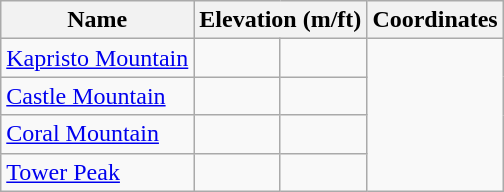<table class="wikitable sortable">
<tr>
<th>Name</th>
<th colspan=2>Elevation (m/ft)</th>
<th>Coordinates</th>
</tr>
<tr>
<td><a href='#'>Kapristo Mountain</a></td>
<td></td>
<td></td>
</tr>
<tr>
<td><a href='#'>Castle Mountain</a></td>
<td></td>
<td></td>
</tr>
<tr>
<td><a href='#'>Coral Mountain</a></td>
<td></td>
<td></td>
</tr>
<tr>
<td><a href='#'>Tower Peak</a></td>
<td></td>
<td></td>
</tr>
</table>
